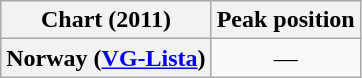<table class="wikitable sortable plainrowheaders">
<tr>
<th scope="col">Chart (2011)</th>
<th scope="col">Peak position</th>
</tr>
<tr>
<th scope="row">Norway (<a href='#'>VG-Lista</a>)</th>
<td style="text-align:center;">—</td>
</tr>
</table>
